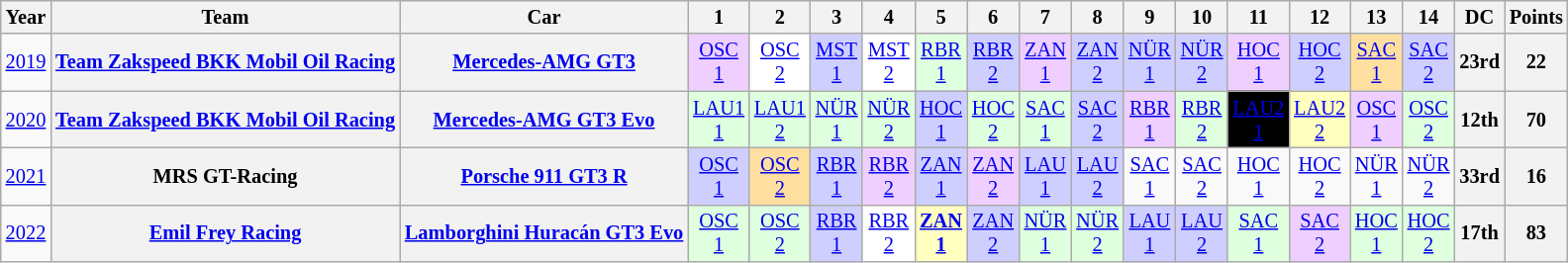<table class="wikitable" style="text-align:center; font-size:85%">
<tr>
<th>Year</th>
<th>Team</th>
<th>Car</th>
<th>1</th>
<th>2</th>
<th>3</th>
<th>4</th>
<th>5</th>
<th>6</th>
<th>7</th>
<th>8</th>
<th>9</th>
<th>10</th>
<th>11</th>
<th>12</th>
<th>13</th>
<th>14</th>
<th>DC</th>
<th>Points</th>
</tr>
<tr>
<td><a href='#'>2019</a></td>
<th nowrap><a href='#'>Team Zakspeed BKK Mobil Oil Racing</a></th>
<th nowrap><a href='#'>Mercedes-AMG GT3</a></th>
<td style="background:#EFCFFF;"><a href='#'>OSC<br>1</a><br></td>
<td style="background:#FFFFFF;"><a href='#'>OSC<br>2</a><br></td>
<td style="background:#CFCFFF;"><a href='#'>MST<br>1</a><br></td>
<td style="background:#FFFFFF;"><a href='#'>MST<br>2</a><br></td>
<td style="background:#DFFFDF;"><a href='#'>RBR<br>1</a><br></td>
<td style="background:#CFCFFF;"><a href='#'>RBR<br>2</a><br></td>
<td style="background:#EFCFFF;"><a href='#'>ZAN<br>1</a><br></td>
<td style="background:#CFCFFF;"><a href='#'>ZAN<br>2</a><br></td>
<td style="background:#CFCFFF;"><a href='#'>NÜR<br>1</a><br></td>
<td style="background:#CFCFFF;"><a href='#'>NÜR<br>2</a><br></td>
<td style="background:#EFCFFF;"><a href='#'>HOC<br>1</a><br></td>
<td style="background:#CFCFFF;"><a href='#'>HOC<br>2</a><br></td>
<td style="background:#FFDF9F;"><a href='#'>SAC<br>1</a><br></td>
<td style="background:#CFCFFF;"><a href='#'>SAC<br>2</a><br></td>
<th>23rd</th>
<th>22</th>
</tr>
<tr>
<td><a href='#'>2020</a></td>
<th nowrap><a href='#'>Team Zakspeed BKK Mobil Oil Racing</a></th>
<th nowrap><a href='#'>Mercedes-AMG GT3 Evo</a></th>
<td style="background:#DFFFDF;"><a href='#'>LAU1<br>1</a><br></td>
<td style="background:#DFFFDF;"><a href='#'>LAU1<br>2</a><br></td>
<td style="background:#DFFFDF;"><a href='#'>NÜR<br>1</a><br></td>
<td style="background:#DFFFDF;"><a href='#'>NÜR<br>2</a><br></td>
<td style="background:#CFCFFF;"><a href='#'>HOC<br>1</a><br></td>
<td style="background:#DFFFDF;"><a href='#'>HOC<br>2</a><br></td>
<td style="background:#DFFFDF;"><a href='#'>SAC<br>1</a><br></td>
<td style="background:#CFCFFF;"><a href='#'>SAC<br>2</a><br></td>
<td style="background:#EFCFFF;"><a href='#'>RBR<br>1</a><br></td>
<td style="background:#DFFFDF;"><a href='#'>RBR<br>2</a><br></td>
<td style="background:#000000;color:white"><a href='#'><span>LAU2<br>1</span></a><br></td>
<td style="background:#FFFFBF;"><a href='#'>LAU2<br>2</a><br></td>
<td style="background:#EFCFFF;"><a href='#'>OSC<br>1</a><br></td>
<td style="background:#DFFFDF;"><a href='#'>OSC<br>2</a><br></td>
<th>12th</th>
<th>70</th>
</tr>
<tr>
<td><a href='#'>2021</a></td>
<th nowrap>MRS GT-Racing</th>
<th nowrap><a href='#'>Porsche 911 GT3 R</a></th>
<td style="background:#CFCFFF;"><a href='#'>OSC<br>1</a><br></td>
<td style="background:#FFDF9F;"><a href='#'>OSC<br>2</a><br></td>
<td style="background:#CFCFFF;"><a href='#'>RBR<br>1</a><br></td>
<td style="background:#EFCFFF;"><a href='#'>RBR<br>2</a><br></td>
<td style="background:#CFCFFF;"><a href='#'>ZAN<br>1</a><br></td>
<td style="background:#EFCFFF;"><a href='#'>ZAN<br>2</a><br></td>
<td style="background:#CFCFFF;"><a href='#'>LAU<br>1</a><br></td>
<td style="background:#CFCFFF;"><a href='#'>LAU<br>2</a><br></td>
<td><a href='#'>SAC<br>1</a></td>
<td><a href='#'>SAC<br>2</a></td>
<td><a href='#'>HOC<br>1</a></td>
<td><a href='#'>HOC<br>2</a></td>
<td><a href='#'>NÜR<br>1</a></td>
<td><a href='#'>NÜR<br>2</a></td>
<th>33rd</th>
<th>16</th>
</tr>
<tr>
<td><a href='#'>2022</a></td>
<th nowrap><a href='#'>Emil Frey Racing</a></th>
<th nowrap><a href='#'>Lamborghini Huracán GT3 Evo</a></th>
<td style="background:#DFFFDF;"><a href='#'>OSC<br>1</a><br></td>
<td style="background:#DFFFDF;"><a href='#'>OSC<br>2</a><br></td>
<td style="background:#CFCFFF;"><a href='#'>RBR<br>1</a><br></td>
<td style="background:#FFFFFF;"><a href='#'>RBR<br>2</a><br></td>
<td style="background:#FFFFBF;"><strong><a href='#'>ZAN<br>1</a></strong><br></td>
<td style="background:#CFCFFF;"><a href='#'>ZAN<br>2</a><br></td>
<td style="background:#DFFFDF;"><a href='#'>NÜR<br>1</a><br></td>
<td style="background:#DFFFDF;"><a href='#'>NÜR<br>2</a><br></td>
<td style="background:#CFCFFF;"><a href='#'>LAU<br>1</a><br></td>
<td style="background:#CFCFFF;"><a href='#'>LAU<br>2</a><br></td>
<td style="background:#DFFFDF;"><a href='#'>SAC<br>1</a><br></td>
<td style="background:#EFCFFF;"><a href='#'>SAC<br>2</a><br></td>
<td style="background:#DFFFDF;"><a href='#'>HOC<br>1</a><br></td>
<td style="background:#DFFFDF;"><a href='#'>HOC<br>2</a><br></td>
<th>17th</th>
<th>83</th>
</tr>
</table>
